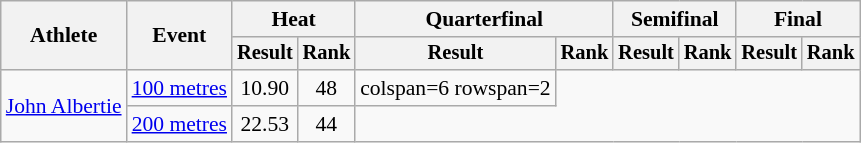<table class=wikitable style=font-size:90%>
<tr>
<th rowspan=2>Athlete</th>
<th rowspan=2>Event</th>
<th colspan=2>Heat</th>
<th colspan=2>Quarterfinal</th>
<th colspan=2>Semifinal</th>
<th colspan=2>Final</th>
</tr>
<tr style=font-size:95%>
<th>Result</th>
<th>Rank</th>
<th>Result</th>
<th>Rank</th>
<th>Result</th>
<th>Rank</th>
<th>Result</th>
<th>Rank</th>
</tr>
<tr align=center>
<td align=left rowspan=2><a href='#'>John Albertie</a></td>
<td align=left><a href='#'>100 metres</a></td>
<td>10.90</td>
<td>48</td>
<td>colspan=6 rowspan=2 </td>
</tr>
<tr align=center>
<td align=left><a href='#'>200 metres</a></td>
<td>22.53</td>
<td>44</td>
</tr>
</table>
